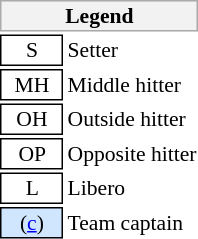<table class="toccolours" style="float: right; font-size: 90%; white-space: nowrap; valign: middle;">
<tr>
<th colspan="6" style="background-color: #F2F2F2; border: 1px solid #AAAAAA;">Legend</th>
</tr>
<tr>
<td style="border: 1px solid black;" align=center>  S  </td>
<td>Setter</td>
</tr>
<tr>
<td style="border: 1px solid black;" align=center>  MH  </td>
<td>Middle hitter</td>
</tr>
<tr>
<td style="border: 1px solid black;" align=center>  OH  </td>
<td>Outside hitter</td>
</tr>
<tr>
<td style="border: 1px solid black;" align=center>  OP  </td>
<td>Opposite hitter</td>
</tr>
<tr>
<td style="border: 1px solid black;" align=center>  L  </td>
<td>Libero</td>
</tr>
<tr>
<td style="background: #D0E6FF; border: 1px solid black" align=center> (<a href='#'>c</a>) </td>
<td>Team captain</td>
</tr>
<tr>
</tr>
</table>
